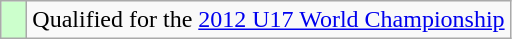<table class="wikitable">
<tr>
<td width=10px bgcolor="#ccffcc"></td>
<td>Qualified for the <a href='#'>2012 U17 World Championship</a></td>
</tr>
</table>
